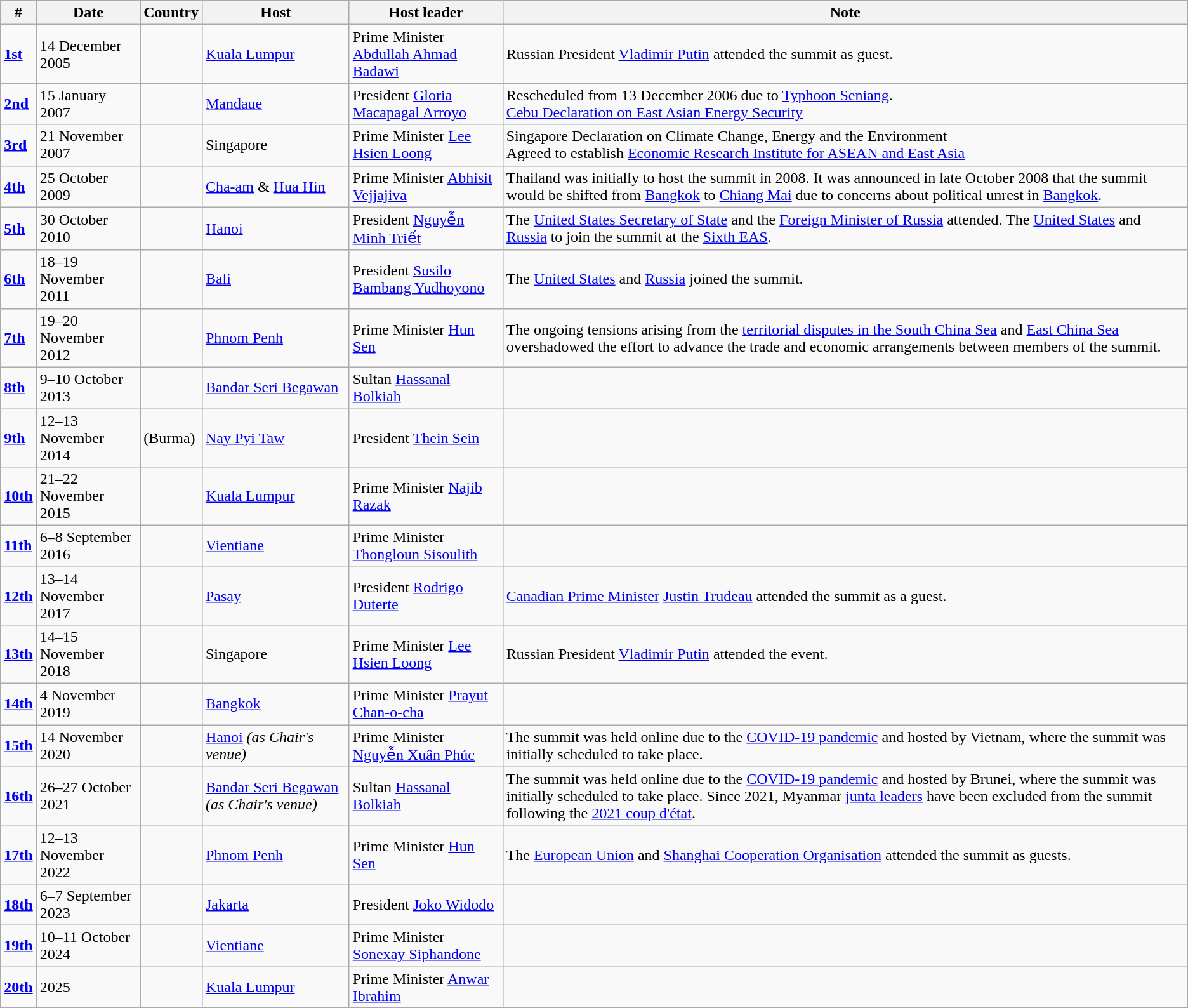<table class="wikitable">
<tr>
<th>#</th>
<th>Date</th>
<th>Country</th>
<th>Host</th>
<th>Host leader</th>
<th>Note</th>
</tr>
<tr>
<td><a href='#'><strong>1st</strong></a></td>
<td>14 December 2005</td>
<td></td>
<td><a href='#'>Kuala Lumpur</a></td>
<td>Prime Minister <a href='#'>Abdullah Ahmad Badawi</a></td>
<td>Russian President <a href='#'>Vladimir Putin</a> attended the summit as guest.</td>
</tr>
<tr>
<td><a href='#'><strong>2nd</strong></a></td>
<td>15 January 2007</td>
<td></td>
<td><a href='#'>Mandaue</a></td>
<td>President <a href='#'>Gloria Macapagal Arroyo</a></td>
<td>Rescheduled from 13 December 2006 due to <a href='#'>Typhoon Seniang</a>. <br><a href='#'>Cebu Declaration on East Asian Energy Security</a></td>
</tr>
<tr>
<td><a href='#'><strong>3rd</strong></a></td>
<td>21 November 2007</td>
<td></td>
<td>Singapore</td>
<td>Prime Minister <a href='#'>Lee Hsien Loong</a></td>
<td>Singapore Declaration on Climate Change, Energy and the Environment<br>Agreed to establish <a href='#'>Economic Research Institute for ASEAN and East Asia</a></td>
</tr>
<tr>
<td><a href='#'><strong>4th</strong></a></td>
<td>25 October 2009</td>
<td></td>
<td><a href='#'>Cha-am</a> & <a href='#'>Hua Hin</a></td>
<td>Prime Minister <a href='#'>Abhisit Vejjajiva</a></td>
<td>Thailand was initially to host the summit in 2008. It was announced in late October 2008 that the summit would be shifted from <a href='#'>Bangkok</a> to <a href='#'>Chiang Mai</a> due to concerns about political unrest in <a href='#'>Bangkok</a>.</td>
</tr>
<tr>
<td><a href='#'><strong>5th</strong></a></td>
<td>30 October 2010</td>
<td></td>
<td><a href='#'>Hanoi</a></td>
<td>President <a href='#'>Nguyễn Minh Triết</a></td>
<td>The <a href='#'>United States Secretary of State</a> and the <a href='#'>Foreign Minister of Russia</a> attended. The <a href='#'>United States</a> and <a href='#'>Russia</a> to join the summit at the <a href='#'>Sixth EAS</a>.</td>
</tr>
<tr>
<td><a href='#'><strong>6th</strong></a></td>
<td>18–19 November 2011</td>
<td></td>
<td><a href='#'>Bali</a></td>
<td>President <a href='#'>Susilo Bambang Yudhoyono</a></td>
<td>The <a href='#'>United States</a> and <a href='#'>Russia</a> joined the summit.</td>
</tr>
<tr>
<td><a href='#'><strong>7th</strong></a></td>
<td>19–20 November 2012</td>
<td></td>
<td><a href='#'>Phnom Penh</a></td>
<td>Prime Minister <a href='#'>Hun Sen</a></td>
<td>The ongoing tensions arising from the <a href='#'>territorial disputes in the South China Sea</a> and <a href='#'>East China Sea</a> overshadowed the effort to advance the trade and economic arrangements between members of the summit.</td>
</tr>
<tr>
<td><a href='#'><strong>8th</strong></a></td>
<td>9–10 October 2013</td>
<td></td>
<td><a href='#'>Bandar Seri Begawan</a></td>
<td>Sultan <a href='#'>Hassanal Bolkiah</a></td>
<td></td>
</tr>
<tr>
<td><a href='#'><strong>9th</strong></a></td>
<td>12–13 November 2014</td>
<td> (Burma)</td>
<td><a href='#'>Nay Pyi Taw</a></td>
<td>President <a href='#'>Thein Sein</a></td>
<td></td>
</tr>
<tr>
<td><a href='#'><strong>10th</strong></a></td>
<td>21–22 November 2015</td>
<td></td>
<td><a href='#'>Kuala Lumpur</a></td>
<td>Prime Minister <a href='#'>Najib Razak</a></td>
<td></td>
</tr>
<tr>
<td><a href='#'><strong>11th</strong></a></td>
<td>6–8 September 2016</td>
<td></td>
<td><a href='#'>Vientiane</a></td>
<td>Prime Minister <a href='#'>Thongloun Sisoulith</a></td>
<td></td>
</tr>
<tr>
<td><a href='#'><strong>12th</strong></a></td>
<td>13–14 November 2017</td>
<td></td>
<td><a href='#'>Pasay</a></td>
<td>President <a href='#'>Rodrigo Duterte</a></td>
<td><a href='#'>Canadian Prime Minister</a> <a href='#'>Justin Trudeau</a> attended the summit as a guest.</td>
</tr>
<tr>
<td><a href='#'><strong>13th</strong></a></td>
<td>14–15 November 2018</td>
<td></td>
<td>Singapore</td>
<td>Prime Minister <a href='#'>Lee Hsien Loong</a></td>
<td>Russian President <a href='#'>Vladimir Putin</a> attended the event.</td>
</tr>
<tr>
<td><a href='#'><strong>14th</strong></a></td>
<td>4 November 2019</td>
<td></td>
<td><a href='#'>Bangkok</a></td>
<td>Prime Minister <a href='#'>Prayut Chan-o-cha</a></td>
<td></td>
</tr>
<tr>
<td><a href='#'><strong>15th</strong></a></td>
<td>14 November 2020</td>
<td></td>
<td><a href='#'>Hanoi</a> <em>(as Chair's venue)</em></td>
<td>Prime Minister <a href='#'>Nguyễn Xuân Phúc</a></td>
<td>The summit was held online due to the <a href='#'>COVID-19 pandemic</a> and hosted by Vietnam, where the summit was initially scheduled to take place.</td>
</tr>
<tr>
<td><a href='#'><strong>16th</strong></a></td>
<td>26–27 October 2021</td>
<td></td>
<td><a href='#'>Bandar Seri Begawan</a> <em>(as Chair's venue)</em></td>
<td>Sultan <a href='#'>Hassanal Bolkiah</a></td>
<td>The summit was held online due to the <a href='#'>COVID-19 pandemic</a> and hosted by Brunei, where the summit was initially scheduled to take place. Since 2021, Myanmar <a href='#'>junta leaders</a> have been excluded from the summit following the <a href='#'>2021 coup d'état</a>.</td>
</tr>
<tr>
<td><a href='#'><strong>17th</strong></a></td>
<td>12–13 November 2022</td>
<td></td>
<td><a href='#'>Phnom Penh</a></td>
<td>Prime Minister <a href='#'>Hun Sen</a></td>
<td>The <a href='#'>European Union</a> and <a href='#'>Shanghai Cooperation Organisation</a> attended the summit as guests.</td>
</tr>
<tr>
<td><a href='#'><strong>18th</strong></a></td>
<td>6–7 September 2023</td>
<td></td>
<td><a href='#'>Jakarta</a></td>
<td>President <a href='#'>Joko Widodo</a></td>
<td></td>
</tr>
<tr>
<td><a href='#'><strong>19th</strong></a></td>
<td>10–11 October 2024</td>
<td></td>
<td><a href='#'>Vientiane</a></td>
<td>Prime Minister <a href='#'>Sonexay Siphandone</a></td>
<td></td>
</tr>
<tr>
<td><a href='#'><strong>20th</strong></a></td>
<td>2025</td>
<td></td>
<td><a href='#'>Kuala Lumpur</a></td>
<td>Prime Minister <a href='#'>Anwar Ibrahim</a></td>
<td></td>
</tr>
</table>
